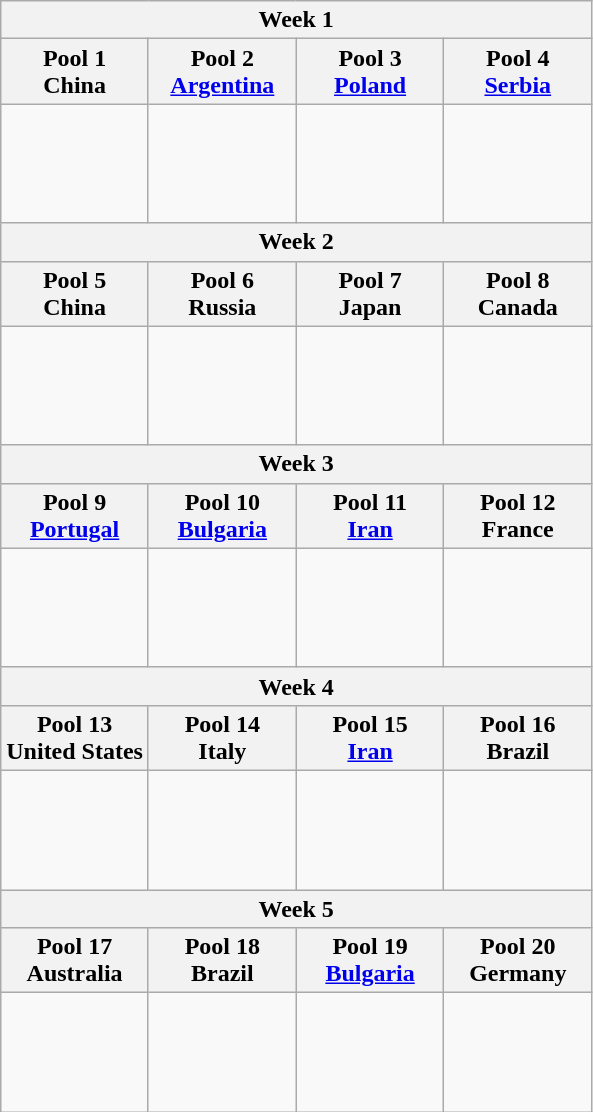<table class="wikitable">
<tr>
<th colspan="5">Week 1</th>
</tr>
<tr>
<th width=25%>Pool 1<br>China</th>
<th width=25%>Pool 2<br><a href='#'>Argentina</a></th>
<th width=25%>Pool 3<br><a href='#'>Poland</a></th>
<th width=25%>Pool 4<br><a href='#'>Serbia</a></th>
</tr>
<tr>
<td><br><br>
<br>
<br>
</td>
<td><br><br>
<br>
<br>
</td>
<td><br><br>
<br>
<br>
</td>
<td><br><br>
<br>
<br>
</td>
</tr>
<tr>
<th colspan="5">Week 2</th>
</tr>
<tr>
<th width=25%>Pool 5<br>China</th>
<th width=25%>Pool 6<br>Russia</th>
<th width=25%>Pool 7<br>Japan</th>
<th width=25%>Pool 8<br>Canada</th>
</tr>
<tr>
<td><br><br>
<br>
<br>
</td>
<td><br><br>
<br>
<br>
</td>
<td><br><br>
<br>
<br>
</td>
<td><br><br>
<br>
<br>
</td>
</tr>
<tr>
<th colspan="5">Week 3</th>
</tr>
<tr>
<th width=25%>Pool 9<br><a href='#'>Portugal</a></th>
<th width=25%>Pool 10<br><a href='#'>Bulgaria</a></th>
<th width=25%>Pool 11<br><a href='#'>Iran</a></th>
<th width=25%>Pool 12<br>France</th>
</tr>
<tr>
<td><br><br>
<br>
<br>
</td>
<td><br><br>
<br>
<br>
</td>
<td><br><br>
<br>
<br>
</td>
<td><br><br>
<br>
<br>
</td>
</tr>
<tr>
<th colspan="5">Week 4</th>
</tr>
<tr>
<th width=25%>Pool 13<br>United States</th>
<th width=25%>Pool 14<br>Italy</th>
<th width=25%>Pool 15<br><a href='#'>Iran</a></th>
<th width=25%>Pool 16<br>Brazil</th>
</tr>
<tr>
<td><br><br>
<br>
<br>
</td>
<td><br><br>
<br>
<br>
</td>
<td><br><br>
<br>
<br>
</td>
<td><br><br>
<br>
<br>
</td>
</tr>
<tr>
<th colspan="5">Week 5</th>
</tr>
<tr>
<th width=25%>Pool 17<br>Australia</th>
<th width=25%>Pool 18<br>Brazil</th>
<th width=25%>Pool 19<br><a href='#'>Bulgaria</a></th>
<th width=25%>Pool 20<br>Germany</th>
</tr>
<tr>
<td><br><br>
<br>
<br>
</td>
<td><br><br>
<br>
<br>
</td>
<td><br><br>
<br>
<br>
</td>
<td><br><br>
<br>
<br>
</td>
</tr>
</table>
